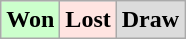<table class="wikitable">
<tr>
<td bgcolor="#ccffcc"><strong>Won</strong></td>
<td bgcolor="FFE4E1"><strong>Lost</strong></td>
<td bgcolor="DCDCDC"><strong>Draw</strong></td>
</tr>
</table>
